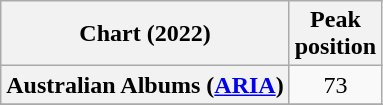<table class="wikitable sortable plainrowheaders" style="text-align:center;">
<tr>
<th scope="col">Chart (2022)</th>
<th scope="col">Peak<br>position</th>
</tr>
<tr>
<th scope="row">Australian Albums (<a href='#'>ARIA</a>)</th>
<td>73</td>
</tr>
<tr>
</tr>
<tr>
</tr>
<tr>
</tr>
<tr>
</tr>
<tr>
</tr>
<tr>
</tr>
<tr>
</tr>
<tr>
</tr>
<tr>
</tr>
<tr>
</tr>
<tr>
</tr>
<tr>
</tr>
<tr>
</tr>
<tr>
</tr>
<tr>
</tr>
</table>
